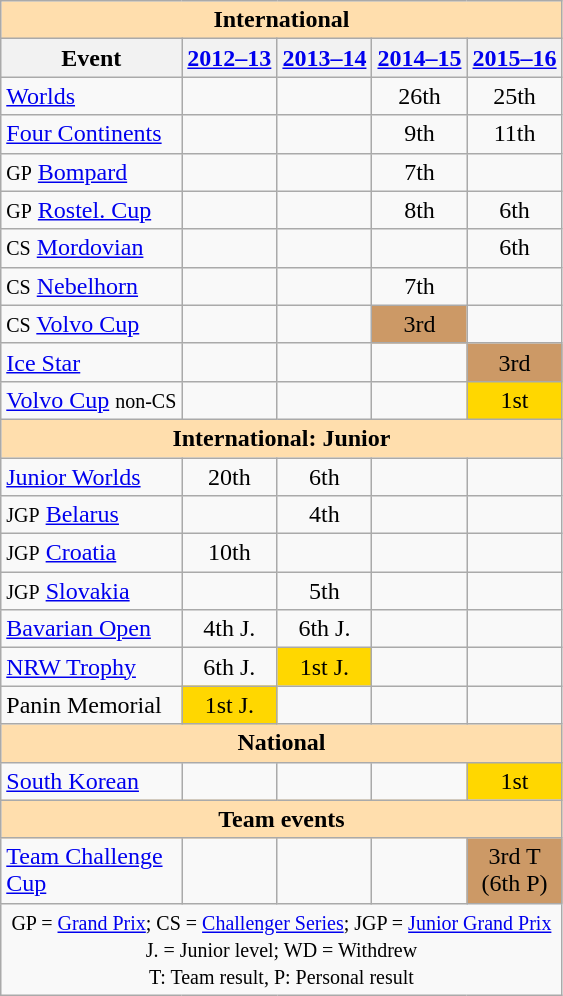<table class="wikitable" style="text-align:center">
<tr>
<th style="background-color: #ffdead; " colspan=5 align=center><strong>International</strong></th>
</tr>
<tr>
<th>Event</th>
<th><a href='#'>2012–13</a></th>
<th><a href='#'>2013–14</a></th>
<th><a href='#'>2014–15</a></th>
<th><a href='#'>2015–16</a></th>
</tr>
<tr>
<td align=left><a href='#'>Worlds</a></td>
<td></td>
<td></td>
<td>26th</td>
<td>25th</td>
</tr>
<tr>
<td align=left><a href='#'>Four Continents</a></td>
<td></td>
<td></td>
<td>9th</td>
<td>11th</td>
</tr>
<tr>
<td align=left><small>GP</small> <a href='#'>Bompard</a></td>
<td></td>
<td></td>
<td>7th</td>
<td></td>
</tr>
<tr>
<td align=left><small>GP</small> <a href='#'>Rostel. Cup</a></td>
<td></td>
<td></td>
<td>8th</td>
<td>6th</td>
</tr>
<tr>
<td align=left><small>CS</small> <a href='#'>Mordovian</a></td>
<td></td>
<td></td>
<td></td>
<td>6th</td>
</tr>
<tr>
<td align=left><small>CS</small> <a href='#'>Nebelhorn</a></td>
<td></td>
<td></td>
<td>7th</td>
<td></td>
</tr>
<tr>
<td align=left><small>CS</small> <a href='#'>Volvo Cup</a></td>
<td></td>
<td></td>
<td bgcolor=cc9966>3rd</td>
<td></td>
</tr>
<tr>
<td align=left><a href='#'>Ice Star</a></td>
<td></td>
<td></td>
<td></td>
<td bgcolor=cc9966>3rd</td>
</tr>
<tr>
<td align=left><a href='#'>Volvo Cup</a> <small>non-CS</small></td>
<td></td>
<td></td>
<td></td>
<td bgcolor=gold>1st</td>
</tr>
<tr>
<th style="background-color: #ffdead; " colspan=5 align=center><strong>International: Junior</strong></th>
</tr>
<tr>
<td align=left><a href='#'>Junior Worlds</a></td>
<td>20th</td>
<td>6th</td>
<td></td>
<td></td>
</tr>
<tr>
<td align=left><small>JGP</small> <a href='#'>Belarus</a></td>
<td></td>
<td>4th</td>
<td></td>
<td></td>
</tr>
<tr>
<td align=left><small>JGP</small> <a href='#'>Croatia</a></td>
<td>10th</td>
<td></td>
<td></td>
<td></td>
</tr>
<tr>
<td align=left><small>JGP</small> <a href='#'>Slovakia</a></td>
<td></td>
<td>5th</td>
<td></td>
<td></td>
</tr>
<tr>
<td align=left><a href='#'>Bavarian Open</a></td>
<td>4th J.</td>
<td>6th J.</td>
<td></td>
<td></td>
</tr>
<tr>
<td align=left><a href='#'>NRW Trophy</a></td>
<td>6th J.</td>
<td bgcolor=gold>1st J.</td>
<td></td>
<td></td>
</tr>
<tr>
<td align=left>Panin Memorial</td>
<td bgcolor=gold>1st J.</td>
<td></td>
<td></td>
<td></td>
</tr>
<tr>
<th style="background-color: #ffdead; " colspan=5 align=center><strong>National</strong></th>
</tr>
<tr>
<td align=left><a href='#'>South Korean</a></td>
<td></td>
<td></td>
<td></td>
<td bgcolor=gold>1st</td>
</tr>
<tr>
<th style="background-color: #ffdead; " colspan=5 align=center>Team events</th>
</tr>
<tr>
<td align=left><a href='#'>Team Challenge<br>Cup</a></td>
<td></td>
<td></td>
<td></td>
<td bgcolor=cc9966>3rd T <br> (6th P)</td>
</tr>
<tr>
<td colspan=5 align=center><small> GP = <a href='#'>Grand Prix</a>; CS = <a href='#'>Challenger Series</a>; JGP = <a href='#'>Junior Grand Prix</a> <br> J. = Junior level; WD = Withdrew <br> T: Team result, P: Personal result </small></td>
</tr>
</table>
